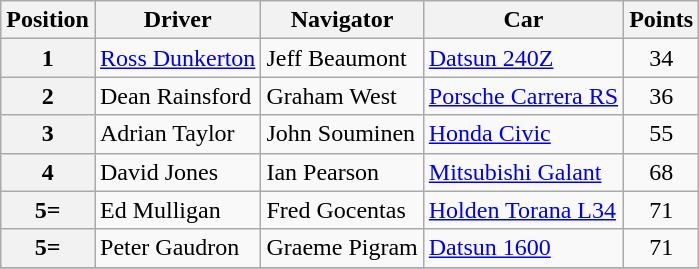<table class="wikitable" border="1">
<tr>
<th>Position</th>
<th>Driver</th>
<th>Navigator</th>
<th>Car</th>
<th>Points</th>
</tr>
<tr>
<th>1</th>
<td><a href='#'>Ross Dunkerton</a></td>
<td>Jeff Beaumont</td>
<td><a href='#'>Datsun 240Z</a></td>
<td align="center">34</td>
</tr>
<tr>
<th>2</th>
<td>Dean Rainsford</td>
<td>Graham West</td>
<td><a href='#'>Porsche Carrera RS</a></td>
<td align="center">36</td>
</tr>
<tr>
<th>3</th>
<td>Adrian Taylor</td>
<td>John Souminen</td>
<td><a href='#'>Honda Civic</a></td>
<td align="center">55</td>
</tr>
<tr>
<th>4</th>
<td>David Jones</td>
<td>Ian Pearson</td>
<td><a href='#'>Mitsubishi Galant</a></td>
<td align="center">68</td>
</tr>
<tr>
<th>5=</th>
<td>Ed Mulligan</td>
<td>Fred Gocentas</td>
<td><a href='#'>Holden Torana L34</a></td>
<td align="center">71</td>
</tr>
<tr>
<th>5=</th>
<td>Peter Gaudron</td>
<td>Graeme Pigram</td>
<td><a href='#'>Datsun 1600</a></td>
<td align="center">71</td>
</tr>
<tr>
</tr>
</table>
